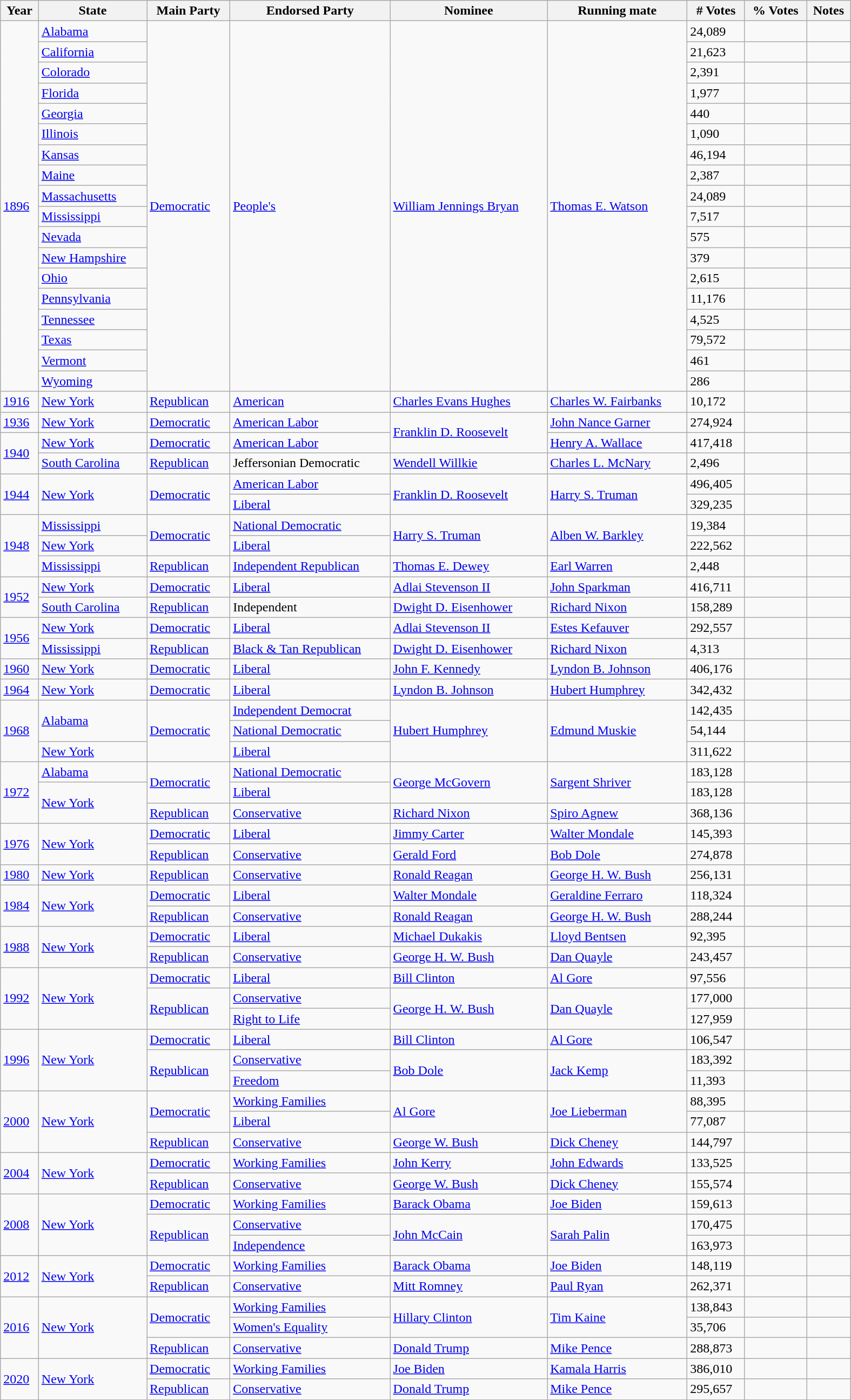<table class="wikitable sortable" style="width:1050px">
<tr>
<th>Year</th>
<th>State</th>
<th>Main Party</th>
<th>Endorsed Party</th>
<th>Nominee</th>
<th>Running mate</th>
<th># Votes</th>
<th>% Votes</th>
<th>Notes</th>
</tr>
<tr>
<td rowspan=18><a href='#'>1896</a></td>
<td><a href='#'>Alabama</a></td>
<td rowspan=18><a href='#'>Democratic</a></td>
<td rowspan=18><a href='#'>People's</a></td>
<td rowspan=18><a href='#'>William Jennings Bryan</a></td>
<td rowspan=18><a href='#'>Thomas E. Watson</a></td>
<td>24,089</td>
<td></td>
<td></td>
</tr>
<tr>
<td><a href='#'>California</a></td>
<td>21,623</td>
<td></td>
<td></td>
</tr>
<tr>
<td><a href='#'>Colorado</a></td>
<td>2,391</td>
<td></td>
<td></td>
</tr>
<tr>
<td><a href='#'>Florida</a></td>
<td>1,977</td>
<td></td>
<td></td>
</tr>
<tr>
<td><a href='#'>Georgia</a></td>
<td>440</td>
<td></td>
<td></td>
</tr>
<tr>
<td><a href='#'>Illinois</a></td>
<td>1,090</td>
<td></td>
<td></td>
</tr>
<tr>
<td><a href='#'>Kansas</a></td>
<td>46,194</td>
<td></td>
<td></td>
</tr>
<tr>
<td><a href='#'>Maine</a></td>
<td>2,387</td>
<td></td>
<td></td>
</tr>
<tr>
<td><a href='#'>Massachusetts</a></td>
<td>24,089</td>
<td></td>
<td></td>
</tr>
<tr>
<td><a href='#'>Mississippi</a></td>
<td>7,517</td>
<td></td>
<td></td>
</tr>
<tr>
<td><a href='#'>Nevada</a></td>
<td>575</td>
<td></td>
<td></td>
</tr>
<tr>
<td><a href='#'>New Hampshire</a></td>
<td>379</td>
<td></td>
<td></td>
</tr>
<tr>
<td><a href='#'>Ohio</a></td>
<td>2,615</td>
<td></td>
<td></td>
</tr>
<tr>
<td><a href='#'>Pennsylvania</a></td>
<td>11,176</td>
<td></td>
<td></td>
</tr>
<tr>
<td><a href='#'>Tennessee</a></td>
<td>4,525</td>
<td></td>
<td></td>
</tr>
<tr>
<td><a href='#'>Texas</a></td>
<td>79,572</td>
<td></td>
<td></td>
</tr>
<tr>
<td><a href='#'>Vermont</a></td>
<td>461</td>
<td></td>
<td></td>
</tr>
<tr>
<td><a href='#'>Wyoming</a></td>
<td>286</td>
<td></td>
<td></td>
</tr>
<tr>
<td><a href='#'>1916</a></td>
<td><a href='#'>New York</a></td>
<td><a href='#'>Republican</a></td>
<td><a href='#'>American</a></td>
<td><a href='#'>Charles Evans Hughes</a></td>
<td><a href='#'>Charles W. Fairbanks</a></td>
<td>10,172</td>
<td></td>
<td></td>
</tr>
<tr>
<td><a href='#'>1936</a></td>
<td><a href='#'>New York</a></td>
<td><a href='#'>Democratic</a></td>
<td><a href='#'>American Labor</a></td>
<td rowspan=2><a href='#'>Franklin D. Roosevelt</a></td>
<td><a href='#'>John Nance Garner</a></td>
<td>274,924</td>
<td></td>
<td></td>
</tr>
<tr>
<td rowspan=2><a href='#'>1940</a></td>
<td><a href='#'>New York</a></td>
<td><a href='#'>Democratic</a></td>
<td><a href='#'>American Labor</a></td>
<td><a href='#'>Henry A. Wallace</a></td>
<td>417,418</td>
<td></td>
<td></td>
</tr>
<tr>
<td><a href='#'>South Carolina</a></td>
<td><a href='#'>Republican</a></td>
<td>Jeffersonian Democratic</td>
<td><a href='#'>Wendell Willkie</a></td>
<td><a href='#'>Charles L. McNary</a></td>
<td>2,496</td>
<td></td>
<td></td>
</tr>
<tr>
<td rowspan=2><a href='#'>1944</a></td>
<td rowspan=2><a href='#'>New York</a></td>
<td rowspan=2><a href='#'>Democratic</a></td>
<td><a href='#'>American Labor</a></td>
<td rowspan=2><a href='#'>Franklin D. Roosevelt</a></td>
<td rowspan=2><a href='#'>Harry S. Truman</a></td>
<td>496,405</td>
<td></td>
<td></td>
</tr>
<tr>
<td><a href='#'>Liberal</a></td>
<td>329,235</td>
<td></td>
<td></td>
</tr>
<tr>
<td rowspan=3><a href='#'>1948</a></td>
<td><a href='#'>Mississippi</a></td>
<td rowspan=2><a href='#'>Democratic</a></td>
<td><a href='#'>National Democratic</a></td>
<td rowspan=2><a href='#'>Harry S. Truman</a></td>
<td rowspan=2><a href='#'>Alben W. Barkley</a></td>
<td>19,384</td>
<td></td>
<td></td>
</tr>
<tr>
<td><a href='#'>New York</a></td>
<td><a href='#'>Liberal</a></td>
<td>222,562</td>
<td></td>
<td></td>
</tr>
<tr>
<td><a href='#'>Mississippi</a></td>
<td><a href='#'>Republican</a></td>
<td><a href='#'>Independent Republican</a></td>
<td><a href='#'>Thomas E. Dewey</a></td>
<td><a href='#'>Earl Warren</a></td>
<td>2,448</td>
<td></td>
<td></td>
</tr>
<tr>
<td rowspan=2><a href='#'>1952</a></td>
<td><a href='#'>New York</a></td>
<td><a href='#'>Democratic</a></td>
<td><a href='#'>Liberal</a></td>
<td><a href='#'>Adlai Stevenson II</a></td>
<td><a href='#'>John Sparkman</a></td>
<td>416,711</td>
<td></td>
<td></td>
</tr>
<tr>
<td><a href='#'>South Carolina</a></td>
<td><a href='#'>Republican</a></td>
<td>Independent</td>
<td><a href='#'>Dwight D. Eisenhower</a></td>
<td><a href='#'>Richard Nixon</a></td>
<td>158,289</td>
<td></td>
<td></td>
</tr>
<tr>
<td rowspan=2><a href='#'>1956</a></td>
<td><a href='#'>New York</a></td>
<td><a href='#'>Democratic</a></td>
<td><a href='#'>Liberal</a></td>
<td><a href='#'>Adlai Stevenson II</a></td>
<td><a href='#'>Estes Kefauver</a></td>
<td>292,557</td>
<td></td>
<td></td>
</tr>
<tr>
<td><a href='#'>Mississippi</a></td>
<td><a href='#'>Republican</a></td>
<td><a href='#'>Black & Tan Republican</a></td>
<td><a href='#'>Dwight D. Eisenhower</a></td>
<td><a href='#'>Richard Nixon</a></td>
<td>4,313</td>
<td></td>
<td></td>
</tr>
<tr>
<td><a href='#'>1960</a></td>
<td><a href='#'>New York</a></td>
<td><a href='#'>Democratic</a></td>
<td><a href='#'>Liberal</a></td>
<td><a href='#'>John F. Kennedy</a></td>
<td><a href='#'>Lyndon B. Johnson</a></td>
<td>406,176</td>
<td></td>
<td></td>
</tr>
<tr>
<td><a href='#'>1964</a></td>
<td><a href='#'>New York</a></td>
<td><a href='#'>Democratic</a></td>
<td><a href='#'>Liberal</a></td>
<td><a href='#'>Lyndon B. Johnson</a></td>
<td><a href='#'>Hubert Humphrey</a></td>
<td>342,432</td>
<td></td>
<td></td>
</tr>
<tr>
<td rowspan=3><a href='#'>1968</a></td>
<td rowspan=2><a href='#'>Alabama</a></td>
<td rowspan=3><a href='#'>Democratic</a></td>
<td><a href='#'>Independent Democrat</a></td>
<td rowspan=3><a href='#'>Hubert Humphrey</a></td>
<td rowspan=3><a href='#'>Edmund Muskie</a></td>
<td>142,435</td>
<td></td>
<td></td>
</tr>
<tr>
<td><a href='#'>National Democratic</a></td>
<td>54,144</td>
<td></td>
<td></td>
</tr>
<tr>
<td><a href='#'>New York</a></td>
<td><a href='#'>Liberal</a></td>
<td>311,622</td>
<td></td>
<td></td>
</tr>
<tr>
<td rowspan=3><a href='#'>1972</a></td>
<td><a href='#'>Alabama</a></td>
<td rowspan=2><a href='#'>Democratic</a></td>
<td><a href='#'>National Democratic</a></td>
<td rowspan=2><a href='#'>George McGovern</a></td>
<td rowspan=2><a href='#'>Sargent Shriver</a></td>
<td>183,128</td>
<td></td>
<td></td>
</tr>
<tr>
<td rowspan=2><a href='#'>New York</a></td>
<td><a href='#'>Liberal</a></td>
<td>183,128</td>
<td></td>
<td></td>
</tr>
<tr>
<td><a href='#'>Republican</a></td>
<td><a href='#'>Conservative</a></td>
<td><a href='#'>Richard Nixon</a></td>
<td><a href='#'>Spiro Agnew</a></td>
<td>368,136</td>
<td></td>
<td></td>
</tr>
<tr>
<td rowspan=2><a href='#'>1976</a></td>
<td rowspan=2><a href='#'>New York</a></td>
<td><a href='#'>Democratic</a></td>
<td><a href='#'>Liberal</a></td>
<td><a href='#'>Jimmy Carter</a></td>
<td><a href='#'>Walter Mondale</a></td>
<td>145,393</td>
<td></td>
<td></td>
</tr>
<tr>
<td><a href='#'>Republican</a></td>
<td><a href='#'>Conservative</a></td>
<td><a href='#'>Gerald Ford</a></td>
<td><a href='#'>Bob Dole</a></td>
<td>274,878</td>
<td></td>
<td></td>
</tr>
<tr>
<td><a href='#'>1980</a></td>
<td><a href='#'>New York</a></td>
<td><a href='#'>Republican</a></td>
<td><a href='#'>Conservative</a></td>
<td><a href='#'>Ronald Reagan</a></td>
<td><a href='#'>George H. W. Bush</a></td>
<td>256,131</td>
<td></td>
<td></td>
</tr>
<tr>
<td rowspan=2><a href='#'>1984</a></td>
<td rowspan=2><a href='#'>New York</a></td>
<td><a href='#'>Democratic</a></td>
<td><a href='#'>Liberal</a></td>
<td><a href='#'>Walter Mondale</a></td>
<td><a href='#'>Geraldine Ferraro</a></td>
<td>118,324</td>
<td></td>
<td></td>
</tr>
<tr>
<td><a href='#'>Republican</a></td>
<td><a href='#'>Conservative</a></td>
<td><a href='#'>Ronald Reagan</a></td>
<td><a href='#'>George H. W. Bush</a></td>
<td>288,244</td>
<td></td>
<td></td>
</tr>
<tr>
<td rowspan=2><a href='#'>1988</a></td>
<td rowspan=2><a href='#'>New York</a></td>
<td><a href='#'>Democratic</a></td>
<td><a href='#'>Liberal</a></td>
<td><a href='#'>Michael Dukakis</a></td>
<td><a href='#'>Lloyd Bentsen</a></td>
<td>92,395</td>
<td></td>
<td></td>
</tr>
<tr>
<td><a href='#'>Republican</a></td>
<td><a href='#'>Conservative</a></td>
<td><a href='#'>George H. W. Bush</a></td>
<td><a href='#'>Dan Quayle</a></td>
<td>243,457</td>
<td></td>
<td></td>
</tr>
<tr>
<td rowspan=3><a href='#'>1992</a></td>
<td rowspan=3><a href='#'>New York</a></td>
<td><a href='#'>Democratic</a></td>
<td><a href='#'>Liberal</a></td>
<td><a href='#'>Bill Clinton</a></td>
<td><a href='#'>Al Gore</a></td>
<td>97,556</td>
<td></td>
<td></td>
</tr>
<tr>
<td rowspan=2><a href='#'>Republican</a></td>
<td><a href='#'>Conservative</a></td>
<td rowspan=2><a href='#'>George H. W. Bush</a></td>
<td rowspan=2><a href='#'>Dan Quayle</a></td>
<td>177,000</td>
<td></td>
<td></td>
</tr>
<tr>
<td><a href='#'>Right to Life</a></td>
<td>127,959</td>
<td></td>
<td></td>
</tr>
<tr>
<td rowspan=3><a href='#'>1996</a></td>
<td rowspan=3><a href='#'>New York</a></td>
<td><a href='#'>Democratic</a></td>
<td><a href='#'>Liberal</a></td>
<td><a href='#'>Bill Clinton</a></td>
<td><a href='#'>Al Gore</a></td>
<td>106,547</td>
<td></td>
<td></td>
</tr>
<tr>
<td rowspan=2><a href='#'>Republican</a></td>
<td><a href='#'>Conservative</a></td>
<td rowspan=2><a href='#'>Bob Dole</a></td>
<td rowspan=2><a href='#'>Jack Kemp</a></td>
<td>183,392</td>
<td></td>
<td></td>
</tr>
<tr>
<td><a href='#'>Freedom</a></td>
<td>11,393</td>
<td></td>
<td></td>
</tr>
<tr>
<td rowspan=3><a href='#'>2000</a></td>
<td rowspan=3><a href='#'>New York</a></td>
<td rowspan=2><a href='#'>Democratic</a></td>
<td><a href='#'>Working Families</a></td>
<td rowspan=2><a href='#'>Al Gore</a></td>
<td rowspan=2><a href='#'>Joe Lieberman</a></td>
<td>88,395</td>
<td></td>
<td></td>
</tr>
<tr>
<td><a href='#'>Liberal</a></td>
<td>77,087</td>
<td></td>
<td></td>
</tr>
<tr>
<td><a href='#'>Republican</a></td>
<td><a href='#'>Conservative</a></td>
<td><a href='#'>George W. Bush</a></td>
<td><a href='#'>Dick Cheney</a></td>
<td>144,797</td>
<td></td>
<td></td>
</tr>
<tr>
<td rowspan=2><a href='#'>2004</a></td>
<td rowspan=2><a href='#'>New York</a></td>
<td><a href='#'>Democratic</a></td>
<td><a href='#'>Working Families</a></td>
<td><a href='#'>John Kerry</a></td>
<td><a href='#'>John Edwards</a></td>
<td>133,525</td>
<td></td>
<td></td>
</tr>
<tr>
<td><a href='#'>Republican</a></td>
<td><a href='#'>Conservative</a></td>
<td><a href='#'>George W. Bush</a></td>
<td><a href='#'>Dick Cheney</a></td>
<td>155,574</td>
<td></td>
<td></td>
</tr>
<tr>
<td rowspan=3><a href='#'>2008</a></td>
<td rowspan=3><a href='#'>New York</a></td>
<td><a href='#'>Democratic</a></td>
<td><a href='#'>Working Families</a></td>
<td><a href='#'>Barack Obama</a></td>
<td><a href='#'>Joe Biden</a></td>
<td>159,613</td>
<td></td>
<td></td>
</tr>
<tr>
<td rowspan=2><a href='#'>Republican</a></td>
<td><a href='#'>Conservative</a></td>
<td rowspan=2><a href='#'>John McCain</a></td>
<td rowspan=2><a href='#'>Sarah Palin</a></td>
<td>170,475</td>
<td></td>
<td></td>
</tr>
<tr>
<td><a href='#'>Independence</a></td>
<td>163,973</td>
<td></td>
<td></td>
</tr>
<tr>
<td rowspan=2><a href='#'>2012</a></td>
<td rowspan=2><a href='#'>New York</a></td>
<td><a href='#'>Democratic</a></td>
<td><a href='#'>Working Families</a></td>
<td><a href='#'>Barack Obama</a></td>
<td><a href='#'>Joe Biden</a></td>
<td>148,119</td>
<td></td>
<td></td>
</tr>
<tr>
<td><a href='#'>Republican</a></td>
<td><a href='#'>Conservative</a></td>
<td><a href='#'>Mitt Romney</a></td>
<td><a href='#'>Paul Ryan</a></td>
<td>262,371</td>
<td></td>
<td></td>
</tr>
<tr>
<td rowspan="3"><a href='#'>2016</a></td>
<td rowspan=3><a href='#'>New York</a></td>
<td rowspan=2><a href='#'>Democratic</a></td>
<td><a href='#'>Working Families</a></td>
<td rowspan=2><a href='#'>Hillary Clinton</a></td>
<td rowspan=2><a href='#'>Tim Kaine</a></td>
<td>138,843</td>
<td></td>
<td></td>
</tr>
<tr>
<td><a href='#'>Women's Equality</a></td>
<td>35,706</td>
<td></td>
<td></td>
</tr>
<tr>
<td><a href='#'>Republican</a></td>
<td><a href='#'>Conservative</a></td>
<td><a href='#'>Donald Trump</a></td>
<td><a href='#'>Mike Pence</a></td>
<td>288,873</td>
<td></td>
<td></td>
</tr>
<tr>
<td rowspan=2><a href='#'>2020</a></td>
<td rowspan=2><a href='#'>New York</a></td>
<td><a href='#'>Democratic</a></td>
<td><a href='#'>Working Families</a></td>
<td><a href='#'>Joe Biden</a></td>
<td><a href='#'>Kamala Harris</a></td>
<td>386,010</td>
<td></td>
<td></td>
</tr>
<tr>
<td><a href='#'>Republican</a></td>
<td><a href='#'>Conservative</a></td>
<td><a href='#'>Donald Trump</a></td>
<td><a href='#'>Mike Pence</a></td>
<td>295,657</td>
<td></td>
<td></td>
</tr>
</table>
